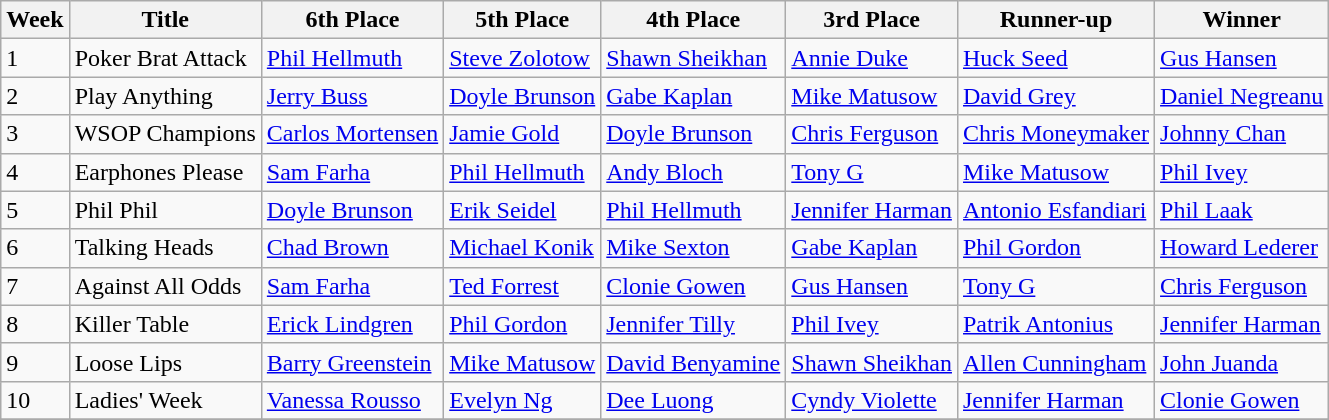<table class="wikitable" >
<tr>
<th>Week</th>
<th>Title</th>
<th>6th Place</th>
<th>5th Place</th>
<th>4th Place</th>
<th>3rd Place</th>
<th>Runner-up</th>
<th>Winner</th>
</tr>
<tr>
<td>1</td>
<td>Poker Brat Attack</td>
<td><a href='#'>Phil Hellmuth</a></td>
<td><a href='#'>Steve Zolotow</a></td>
<td><a href='#'>Shawn Sheikhan</a></td>
<td><a href='#'>Annie Duke</a></td>
<td><a href='#'>Huck Seed</a></td>
<td><a href='#'>Gus Hansen</a></td>
</tr>
<tr>
<td>2</td>
<td>Play Anything</td>
<td><a href='#'>Jerry Buss</a></td>
<td><a href='#'>Doyle Brunson</a></td>
<td><a href='#'>Gabe Kaplan</a></td>
<td><a href='#'>Mike Matusow</a></td>
<td><a href='#'>David Grey</a></td>
<td><a href='#'>Daniel Negreanu</a></td>
</tr>
<tr>
<td>3</td>
<td>WSOP Champions</td>
<td><a href='#'>Carlos Mortensen</a></td>
<td><a href='#'>Jamie Gold</a></td>
<td><a href='#'>Doyle Brunson</a></td>
<td><a href='#'>Chris Ferguson</a></td>
<td><a href='#'>Chris Moneymaker</a></td>
<td><a href='#'>Johnny Chan</a></td>
</tr>
<tr>
<td>4</td>
<td>Earphones Please</td>
<td><a href='#'>Sam Farha</a></td>
<td><a href='#'>Phil Hellmuth</a></td>
<td><a href='#'>Andy Bloch</a></td>
<td><a href='#'>Tony G</a></td>
<td><a href='#'>Mike Matusow</a></td>
<td><a href='#'>Phil Ivey</a></td>
</tr>
<tr>
<td>5</td>
<td>Phil Phil</td>
<td><a href='#'>Doyle Brunson</a></td>
<td><a href='#'>Erik Seidel</a></td>
<td><a href='#'>Phil Hellmuth</a></td>
<td><a href='#'>Jennifer Harman</a></td>
<td><a href='#'>Antonio Esfandiari</a></td>
<td><a href='#'>Phil Laak</a></td>
</tr>
<tr>
<td>6</td>
<td>Talking Heads</td>
<td><a href='#'>Chad Brown</a></td>
<td><a href='#'>Michael Konik</a></td>
<td><a href='#'>Mike Sexton</a></td>
<td><a href='#'>Gabe Kaplan</a></td>
<td><a href='#'>Phil Gordon</a></td>
<td><a href='#'>Howard Lederer</a></td>
</tr>
<tr>
<td>7</td>
<td>Against All Odds</td>
<td><a href='#'>Sam Farha</a></td>
<td><a href='#'>Ted Forrest</a></td>
<td><a href='#'>Clonie Gowen</a></td>
<td><a href='#'>Gus Hansen</a></td>
<td><a href='#'>Tony G</a></td>
<td><a href='#'>Chris Ferguson</a></td>
</tr>
<tr>
<td>8</td>
<td>Killer Table</td>
<td><a href='#'>Erick Lindgren</a></td>
<td><a href='#'>Phil Gordon</a></td>
<td><a href='#'>Jennifer Tilly</a></td>
<td><a href='#'>Phil Ivey</a></td>
<td><a href='#'>Patrik Antonius</a></td>
<td><a href='#'>Jennifer Harman</a></td>
</tr>
<tr>
<td>9</td>
<td>Loose Lips</td>
<td><a href='#'>Barry Greenstein</a></td>
<td><a href='#'>Mike Matusow</a></td>
<td><a href='#'>David Benyamine</a></td>
<td><a href='#'>Shawn Sheikhan</a></td>
<td><a href='#'>Allen Cunningham</a></td>
<td><a href='#'>John Juanda</a></td>
</tr>
<tr>
<td>10</td>
<td>Ladies' Week</td>
<td><a href='#'>Vanessa Rousso</a></td>
<td><a href='#'>Evelyn Ng</a></td>
<td><a href='#'>Dee Luong</a></td>
<td><a href='#'>Cyndy Violette</a></td>
<td><a href='#'>Jennifer Harman</a></td>
<td><a href='#'>Clonie Gowen</a></td>
</tr>
<tr>
</tr>
</table>
